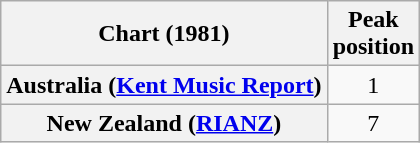<table class="wikitable sortable plainrowheaders" style="text-align:center">
<tr>
<th>Chart (1981)</th>
<th>Peak<br>position</th>
</tr>
<tr>
<th scope="row">Australia (<a href='#'>Kent Music Report</a>)</th>
<td>1</td>
</tr>
<tr>
<th scope="row">New Zealand (<a href='#'>RIANZ</a>)</th>
<td>7</td>
</tr>
</table>
